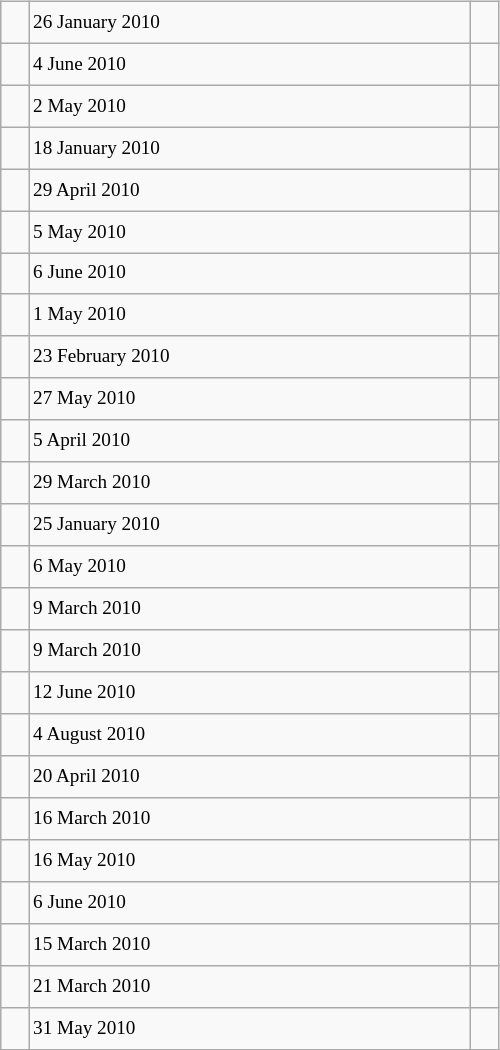<table class="wikitable" style="font-size: 80%; float: left; width: 26em; margin-right: 1em; height: 700px">
<tr>
<td></td>
<td>26 January 2010</td>
<td></td>
</tr>
<tr>
<td></td>
<td>4 June 2010</td>
<td></td>
</tr>
<tr>
<td></td>
<td>2 May 2010</td>
<td></td>
</tr>
<tr>
<td></td>
<td>18 January 2010</td>
<td></td>
</tr>
<tr>
<td></td>
<td>29 April 2010</td>
<td></td>
</tr>
<tr>
<td></td>
<td>5 May 2010</td>
<td></td>
</tr>
<tr>
<td></td>
<td>6 June 2010</td>
<td></td>
</tr>
<tr>
<td></td>
<td>1 May 2010</td>
<td></td>
</tr>
<tr>
<td></td>
<td>23 February 2010</td>
<td></td>
</tr>
<tr>
<td></td>
<td>27 May 2010</td>
<td></td>
</tr>
<tr>
<td></td>
<td>5 April 2010</td>
<td></td>
</tr>
<tr>
<td></td>
<td>29 March 2010</td>
<td></td>
</tr>
<tr>
<td></td>
<td>25 January 2010</td>
<td></td>
</tr>
<tr>
<td></td>
<td>6 May 2010</td>
<td></td>
</tr>
<tr>
<td></td>
<td>9 March 2010</td>
<td></td>
</tr>
<tr>
<td></td>
<td>9 March 2010</td>
<td></td>
</tr>
<tr>
<td></td>
<td>12 June 2010</td>
<td></td>
</tr>
<tr>
<td></td>
<td>4 August 2010</td>
<td></td>
</tr>
<tr>
<td></td>
<td>20 April 2010</td>
<td></td>
</tr>
<tr>
<td></td>
<td>16 March 2010</td>
<td></td>
</tr>
<tr>
<td></td>
<td>16 May 2010</td>
<td></td>
</tr>
<tr>
<td></td>
<td>6 June 2010</td>
<td></td>
</tr>
<tr>
<td></td>
<td>15 March 2010</td>
<td></td>
</tr>
<tr>
<td></td>
<td>21 March 2010</td>
<td></td>
</tr>
<tr>
<td></td>
<td>31 May 2010</td>
<td></td>
</tr>
</table>
